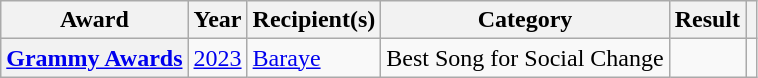<table class="wikitable sortable plainrowheaders">
<tr>
<th scope="col">Award</th>
<th scope="col">Year</th>
<th scope="col"><strong>Recipient(s)</strong></th>
<th scope="col">Category</th>
<th scope="col">Result</th>
<th scope="col" class="unsortable"></th>
</tr>
<tr>
<th scope="row"><a href='#'>Grammy Awards</a></th>
<td><a href='#'>2023</a></td>
<td><a href='#'>Baraye</a></td>
<td>Best Song for Social Change</td>
<td></td>
<td></td>
</tr>
</table>
